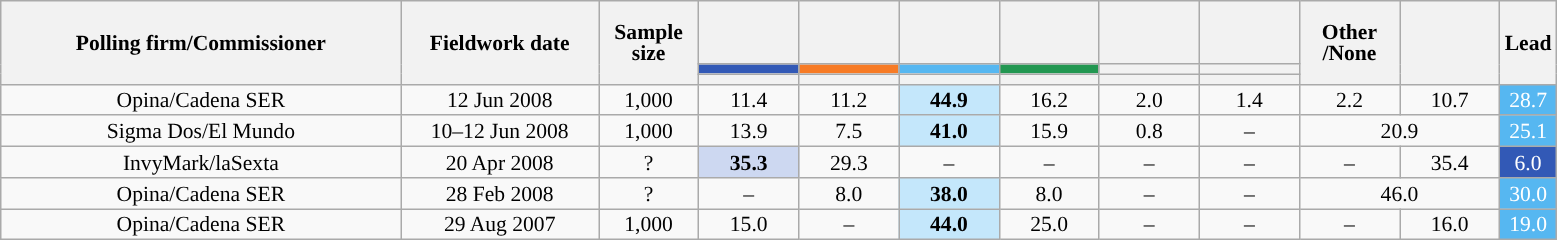<table class="wikitable collapsible collapsed" style="text-align:center; font-size:90%; line-height:14px;">
<tr style="height:42px;">
<th style="width:260px;" rowspan="3">Polling firm/Commissioner</th>
<th style="width:125px;" rowspan="3">Fieldwork date</th>
<th style="width:60px;" rowspan="3">Sample size</th>
<th style="width:60px;"></th>
<th style="width:60px;"></th>
<th style="width:60px;"></th>
<th style="width:60px;"></th>
<th style="width:60px;"></th>
<th style="width:60px;"></th>
<th style="width:60px;" rowspan="3">Other<br>/None</th>
<th style="width:60px;" rowspan="3"></th>
<th style="width:30px;" rowspan="3">Lead</th>
</tr>
<tr>
<th style="color:inherit;background:#3259B6;"></th>
<th style="color:inherit;background:#F77B25;"></th>
<th style="color:inherit;background:#56B7F1;"></th>
<th style="color:inherit;background:#229751;"></th>
<th style="color:inherit;background:"></th>
<th style="color:inherit;background:"></th>
</tr>
<tr>
<th></th>
<th></th>
<th></th>
<th></th>
<th></th>
<th></th>
</tr>
<tr>
<td>Opina/Cadena SER</td>
<td>12 Jun 2008</td>
<td>1,000</td>
<td>11.4</td>
<td>11.2</td>
<td style="color:inherit;background:#C4E7FB;"><strong>44.9</strong></td>
<td>16.2</td>
<td>2.0</td>
<td>1.4</td>
<td>2.2</td>
<td>10.7</td>
<td style="color:inherit;background:#56B7F1; color:white;">28.7</td>
</tr>
<tr>
<td>Sigma Dos/El Mundo</td>
<td>10–12 Jun 2008</td>
<td>1,000</td>
<td>13.9</td>
<td>7.5</td>
<td style="color:inherit;background:#C4E7FB;"><strong>41.0</strong></td>
<td>15.9</td>
<td>0.8</td>
<td>–</td>
<td colspan="2">20.9</td>
<td style="color:inherit;background:#56B7F1; color:white;">25.1</td>
</tr>
<tr>
<td>InvyMark/laSexta</td>
<td>20 Apr 2008</td>
<td>?</td>
<td style="color:inherit;background:#CDD8F1;"><strong>35.3</strong></td>
<td>29.3</td>
<td>–</td>
<td>–</td>
<td>–</td>
<td>–</td>
<td>–</td>
<td>35.4</td>
<td style="color:inherit;background:#3259B6; color:white;">6.0</td>
</tr>
<tr>
<td>Opina/Cadena SER</td>
<td>28 Feb 2008</td>
<td>?</td>
<td>–</td>
<td>8.0</td>
<td style="color:inherit;background:#C4E7FB;"><strong>38.0</strong></td>
<td>8.0</td>
<td>–</td>
<td>–</td>
<td colspan="2">46.0</td>
<td style="color:inherit;background:#56B7F1; color:white;">30.0</td>
</tr>
<tr>
<td>Opina/Cadena SER</td>
<td>29 Aug 2007</td>
<td>1,000</td>
<td>15.0</td>
<td>–</td>
<td style="color:inherit;background:#C4E7FB;"><strong>44.0</strong></td>
<td>25.0</td>
<td>–</td>
<td>–</td>
<td>–</td>
<td>16.0</td>
<td style="color:inherit;background:#56B7F1; color:white;">19.0</td>
</tr>
</table>
